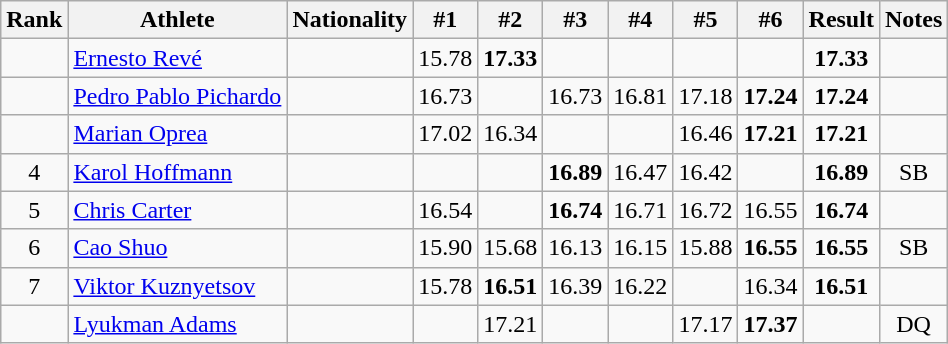<table class="wikitable sortable" style="text-align:center">
<tr>
<th>Rank</th>
<th>Athlete</th>
<th>Nationality</th>
<th>#1</th>
<th>#2</th>
<th>#3</th>
<th>#4</th>
<th>#5</th>
<th>#6</th>
<th>Result</th>
<th>Notes</th>
</tr>
<tr>
<td></td>
<td align=left><a href='#'>Ernesto Revé</a></td>
<td align=left></td>
<td>15.78</td>
<td><strong>17.33</strong></td>
<td></td>
<td></td>
<td></td>
<td></td>
<td><strong>17.33</strong></td>
<td></td>
</tr>
<tr>
<td></td>
<td align=left><a href='#'>Pedro Pablo Pichardo</a></td>
<td align=left></td>
<td>16.73</td>
<td></td>
<td>16.73</td>
<td>16.81</td>
<td>17.18</td>
<td><strong>17.24</strong></td>
<td><strong>17.24</strong></td>
<td></td>
</tr>
<tr>
<td></td>
<td align=left><a href='#'>Marian Oprea</a></td>
<td align=left></td>
<td>17.02</td>
<td>16.34</td>
<td></td>
<td></td>
<td>16.46</td>
<td><strong>17.21</strong></td>
<td><strong>17.21</strong></td>
<td></td>
</tr>
<tr>
<td>4</td>
<td align=left><a href='#'>Karol Hoffmann</a></td>
<td align=left></td>
<td></td>
<td></td>
<td><strong>16.89</strong></td>
<td>16.47</td>
<td>16.42</td>
<td></td>
<td><strong>16.89</strong></td>
<td>SB</td>
</tr>
<tr>
<td>5</td>
<td align=left><a href='#'>Chris Carter</a></td>
<td align=left></td>
<td>16.54</td>
<td></td>
<td><strong>16.74</strong></td>
<td>16.71</td>
<td>16.72</td>
<td>16.55</td>
<td><strong>16.74</strong></td>
<td></td>
</tr>
<tr>
<td>6</td>
<td align=left><a href='#'>Cao Shuo</a></td>
<td align=left></td>
<td>15.90</td>
<td>15.68</td>
<td>16.13</td>
<td>16.15</td>
<td>15.88</td>
<td><strong>16.55</strong></td>
<td><strong>16.55</strong></td>
<td>SB</td>
</tr>
<tr>
<td>7</td>
<td align=left><a href='#'>Viktor Kuznyetsov</a></td>
<td align=left></td>
<td>15.78</td>
<td><strong>16.51</strong></td>
<td>16.39</td>
<td>16.22</td>
<td></td>
<td>16.34</td>
<td><strong>16.51</strong></td>
<td></td>
</tr>
<tr>
<td></td>
<td align=left><a href='#'>Lyukman Adams</a></td>
<td align=left></td>
<td></td>
<td>17.21</td>
<td></td>
<td></td>
<td>17.17</td>
<td><strong>17.37</strong></td>
<td><strong></strong></td>
<td>DQ</td>
</tr>
</table>
